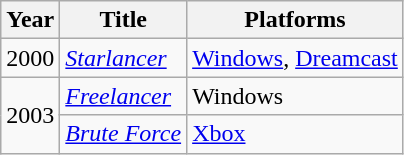<table class="wikitable">
<tr>
<th>Year</th>
<th>Title</th>
<th>Platforms</th>
</tr>
<tr>
<td>2000</td>
<td><em><a href='#'>Starlancer</a></em></td>
<td><a href='#'>Windows</a>, <a href='#'>Dreamcast</a></td>
</tr>
<tr>
<td rowspan="2">2003</td>
<td><em><a href='#'>Freelancer</a></em></td>
<td>Windows</td>
</tr>
<tr>
<td><em><a href='#'>Brute Force</a></em></td>
<td><a href='#'>Xbox</a></td>
</tr>
</table>
